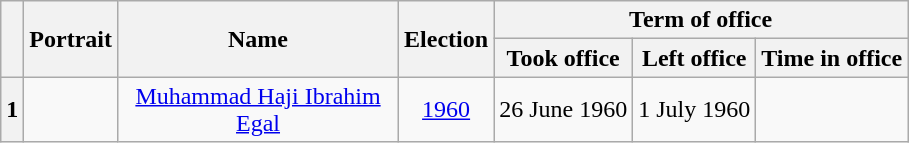<table class="wikitable" style="text-align:center">
<tr>
<th rowspan="2"></th>
<th rowspan="2">Portrait</th>
<th rowspan="2" width="180">Name<br></th>
<th rowspan="2">Election</th>
<th colspan="3">Term of office</th>
</tr>
<tr>
<th>Took office</th>
<th>Left office</th>
<th>Time in office</th>
</tr>
<tr>
<th>1</th>
<td></td>
<td><a href='#'>Muhammad Haji Ibrahim Egal</a><br></td>
<td><a href='#'>1960</a></td>
<td>26 June 1960</td>
<td>1 July 1960</td>
<td></td>
</tr>
</table>
